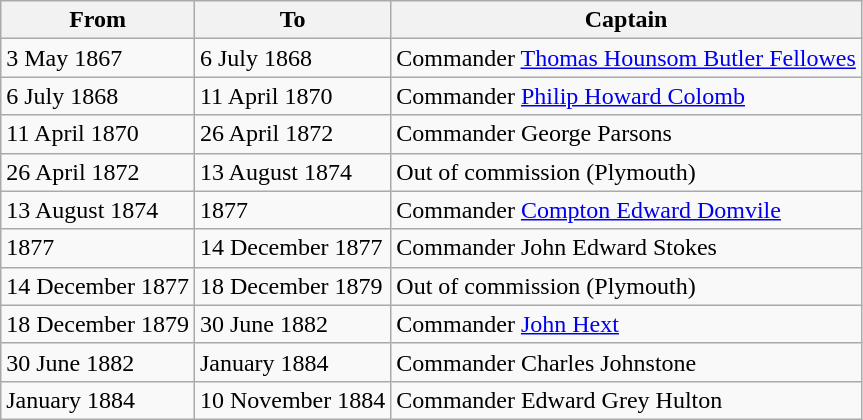<table class="wikitable" style="text-align:left">
<tr>
<th>From</th>
<th>To</th>
<th>Captain</th>
</tr>
<tr>
<td>3 May 1867</td>
<td>6 July 1868</td>
<td>Commander <a href='#'>Thomas Hounsom Butler Fellowes</a></td>
</tr>
<tr>
<td>6 July 1868</td>
<td>11 April 1870</td>
<td>Commander <a href='#'>Philip Howard Colomb</a></td>
</tr>
<tr>
<td>11 April 1870</td>
<td>26 April 1872</td>
<td>Commander George Parsons</td>
</tr>
<tr>
<td>26 April 1872</td>
<td>13 August 1874</td>
<td>Out of commission (Plymouth)</td>
</tr>
<tr>
<td>13 August 1874</td>
<td>1877</td>
<td>Commander <a href='#'>Compton Edward Domvile</a></td>
</tr>
<tr>
<td>1877</td>
<td>14 December 1877</td>
<td>Commander John Edward Stokes</td>
</tr>
<tr>
<td>14 December 1877</td>
<td>18 December 1879</td>
<td>Out of commission (Plymouth)</td>
</tr>
<tr>
<td>18 December 1879</td>
<td>30 June 1882</td>
<td>Commander <a href='#'>John Hext</a></td>
</tr>
<tr>
<td>30 June 1882</td>
<td>January 1884</td>
<td>Commander Charles Johnstone</td>
</tr>
<tr>
<td>January 1884</td>
<td>10 November 1884</td>
<td>Commander Edward Grey Hulton</td>
</tr>
</table>
